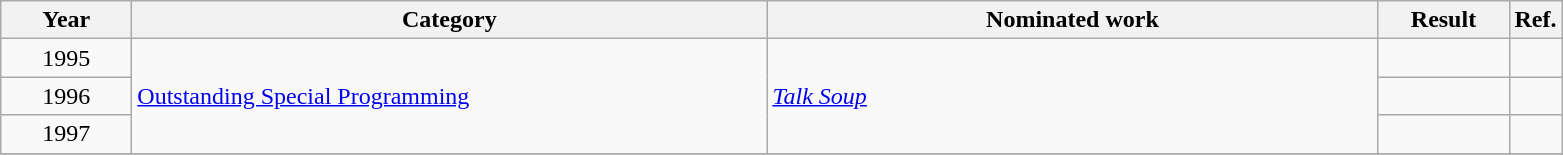<table class=wikitable>
<tr>
<th scope="col" style="width:5em;">Year</th>
<th scope="col" style="width:26em;">Category</th>
<th scope="col" style="width:25em;">Nominated work</th>
<th scope="col" style="width:5em;">Result</th>
<th>Ref.</th>
</tr>
<tr>
<td style="text-align:center;">1995</td>
<td rowspan=3><a href='#'>Outstanding Special Programming</a></td>
<td rowspan=3><em><a href='#'>Talk Soup</a></em></td>
<td></td>
<td></td>
</tr>
<tr>
<td style="text-align:center;">1996</td>
<td></td>
<td></td>
</tr>
<tr>
<td style="text-align:center;">1997</td>
<td></td>
<td></td>
</tr>
<tr>
</tr>
</table>
